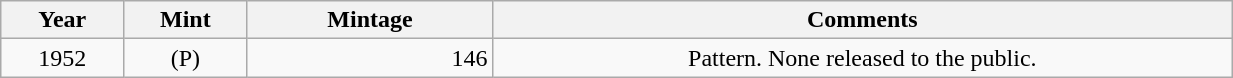<table class="wikitable sortable" style="min-width:65%; text-align:center;">
<tr>
<th width="10%">Year</th>
<th width="10%">Mint</th>
<th width="20%">Mintage</th>
<th width="60%">Comments</th>
</tr>
<tr>
<td>1952</td>
<td>(P)</td>
<td align="right">146</td>
<td>Pattern. None released to the public.</td>
</tr>
</table>
